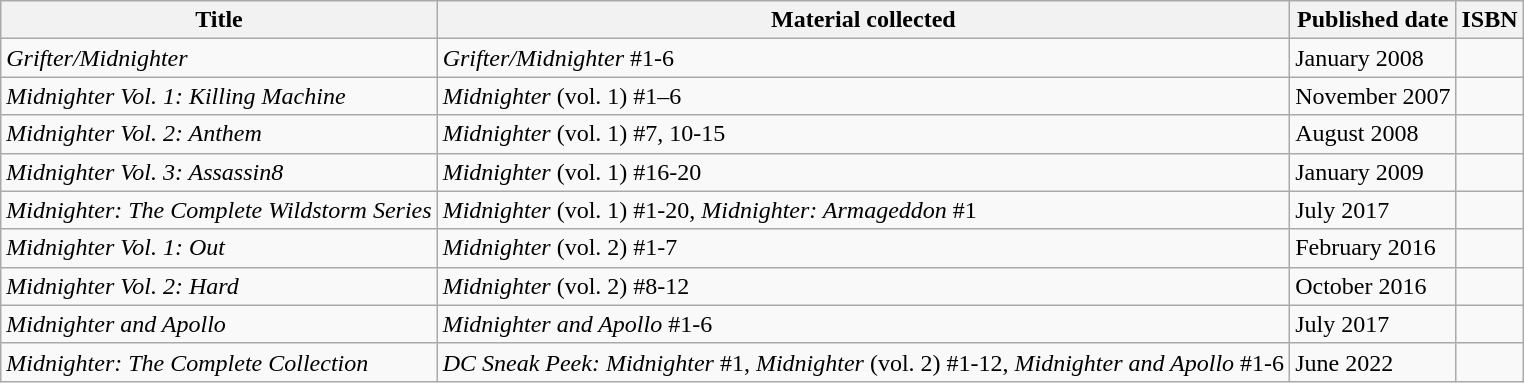<table class="wikitable">
<tr>
<th>Title</th>
<th>Material collected</th>
<th>Published date</th>
<th>ISBN</th>
</tr>
<tr>
<td><em>Grifter/Midnighter</em></td>
<td><em>Grifter/Midnighter</em>  #1-6</td>
<td>January 2008</td>
<td></td>
</tr>
<tr>
<td><em>Midnighter Vol. 1: Killing Machine</em></td>
<td><em>Midnighter</em> (vol. 1) #1–6</td>
<td>November 2007</td>
<td></td>
</tr>
<tr>
<td><em>Midnighter Vol. 2: Anthem</em></td>
<td><em>Midnighter</em> (vol. 1) #7, 10-15</td>
<td>August 2008</td>
<td></td>
</tr>
<tr>
<td><em>Midnighter Vol. 3: Assassin8</em></td>
<td><em>Midnighter</em> (vol. 1) #16-20</td>
<td>January 2009</td>
<td></td>
</tr>
<tr>
<td><em>Midnighter: The Complete Wildstorm Series</em></td>
<td><em>Midnighter</em> (vol. 1) #1-20, <em>Midnighter: Armageddon</em> #1</td>
<td>July 2017</td>
<td></td>
</tr>
<tr>
<td><em>Midnighter Vol. 1: Out</em></td>
<td><em>Midnighter</em> (vol. 2) #1-7</td>
<td>February 2016</td>
<td></td>
</tr>
<tr>
<td><em>Midnighter Vol. 2: Hard</em></td>
<td><em>Midnighter</em> (vol. 2) #8-12</td>
<td>October 2016</td>
<td></td>
</tr>
<tr>
<td><em>Midnighter and Apollo</em></td>
<td><em>Midnighter and Apollo</em> #1-6</td>
<td>July 2017</td>
<td></td>
</tr>
<tr>
<td><em>Midnighter: The Complete Collection</em></td>
<td><em>DC Sneak Peek: Midnighter</em> #1, <em>Midnighter</em> (vol. 2) #1-12, <em>Midnighter and Apollo</em> #1-6</td>
<td>June 2022</td>
<td></td>
</tr>
</table>
